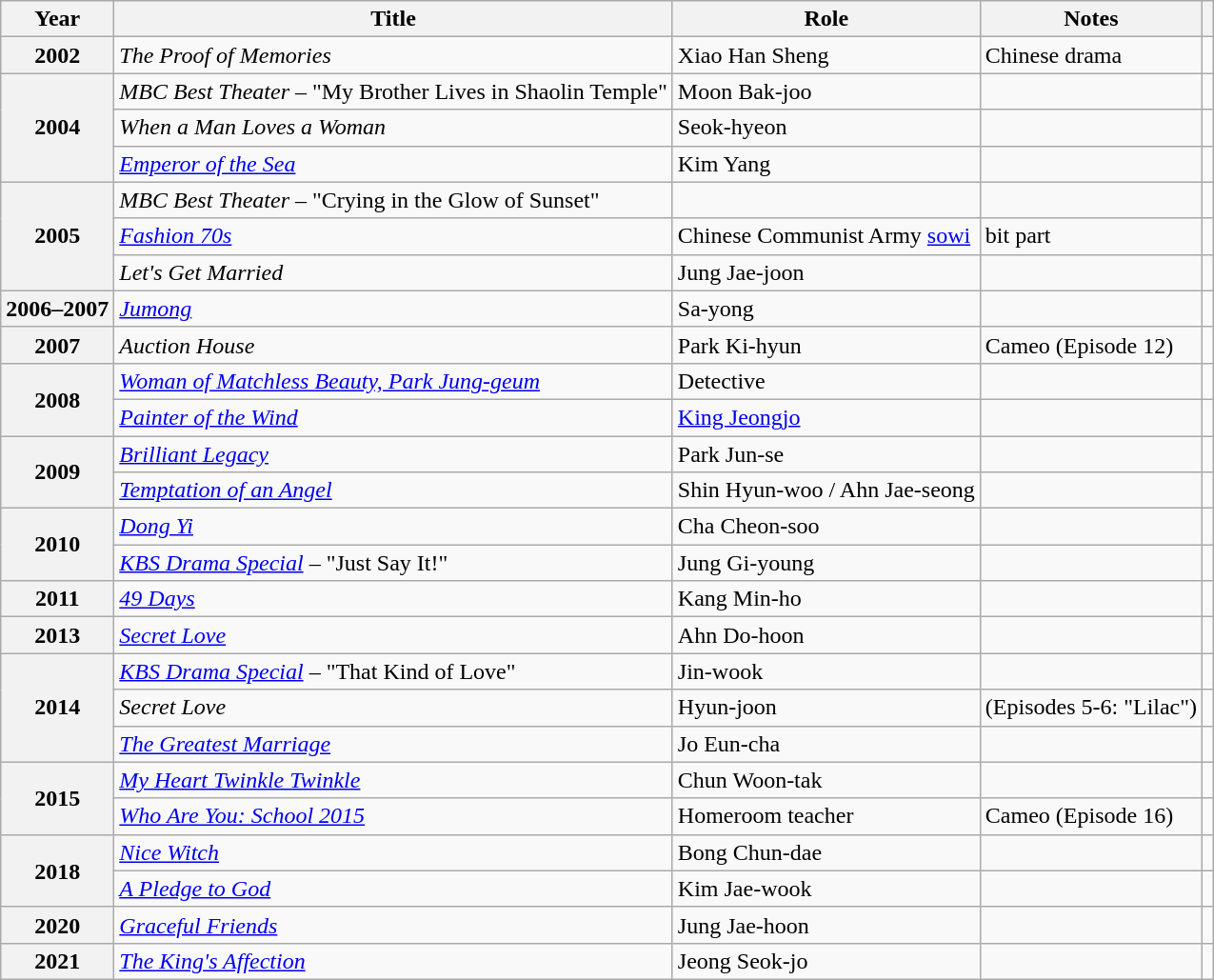<table class="wikitable sortable plainrowheaders">
<tr>
<th scope="col">Year</th>
<th scope="col">Title</th>
<th scope="col">Role</th>
<th scope="col">Notes</th>
<th scope="col" class="unsortable"></th>
</tr>
<tr>
<th scope="row">2002</th>
<td><em>The Proof of Memories</em></td>
<td>Xiao Han Sheng</td>
<td>Chinese drama</td>
<td></td>
</tr>
<tr>
<th scope="row" rowspan=3>2004</th>
<td><em>MBC Best Theater</em> – "My Brother Lives in Shaolin Temple"</td>
<td>Moon Bak-joo</td>
<td></td>
<td></td>
</tr>
<tr>
<td><em>When a Man Loves a Woman</em></td>
<td>Seok-hyeon</td>
<td></td>
<td></td>
</tr>
<tr>
<td><em><a href='#'>Emperor of the Sea</a></em></td>
<td>Kim Yang</td>
<td></td>
<td></td>
</tr>
<tr>
<th scope="row" rowspan=3>2005</th>
<td><em>MBC Best Theater</em> – "Crying in the Glow of Sunset"</td>
<td Hyeong-guk></td>
<td></td>
<td></td>
</tr>
<tr>
<td><em><a href='#'>Fashion 70s</a></em></td>
<td>Chinese Communist Army <a href='#'>sowi</a></td>
<td>bit part</td>
<td></td>
</tr>
<tr>
<td><em>Let's Get Married</em></td>
<td>Jung Jae-joon</td>
<td></td>
<td></td>
</tr>
<tr>
<th scope="row">2006–2007</th>
<td><em><a href='#'>Jumong</a></em></td>
<td>Sa-yong</td>
<td></td>
<td></td>
</tr>
<tr>
<th scope="row">2007</th>
<td><em>Auction House</em></td>
<td>Park Ki-hyun</td>
<td>Cameo (Episode 12)</td>
<td></td>
</tr>
<tr>
<th scope="row" rowspan=2>2008</th>
<td><em><a href='#'>Woman of Matchless Beauty, Park Jung-geum</a></em></td>
<td>Detective</td>
<td></td>
<td></td>
</tr>
<tr>
<td><em><a href='#'>Painter of the Wind</a></em></td>
<td><a href='#'>King Jeongjo</a></td>
<td></td>
<td></td>
</tr>
<tr>
<th scope="row" rowspan=2>2009</th>
<td><em><a href='#'>Brilliant Legacy</a></em></td>
<td>Park Jun-se</td>
<td></td>
<td></td>
</tr>
<tr>
<td><em><a href='#'>Temptation of an Angel</a></em></td>
<td>Shin Hyun-woo / Ahn Jae-seong</td>
<td></td>
<td></td>
</tr>
<tr>
<th scope="row" rowspan=2>2010</th>
<td><em><a href='#'>Dong Yi</a></em></td>
<td>Cha Cheon-soo</td>
<td></td>
<td></td>
</tr>
<tr>
<td><em><a href='#'>KBS Drama Special</a></em> – "Just Say It!"</td>
<td>Jung Gi-young</td>
<td></td>
<td></td>
</tr>
<tr>
<th scope="row">2011</th>
<td><em><a href='#'>49 Days</a></em></td>
<td>Kang Min-ho</td>
<td></td>
<td></td>
</tr>
<tr>
<th scope="row">2013</th>
<td><em><a href='#'>Secret Love</a></em></td>
<td>Ahn Do-hoon</td>
<td></td>
<td></td>
</tr>
<tr>
<th scope="row" rowspan=3>2014</th>
<td><em><a href='#'>KBS Drama Special</a></em> – "That Kind of Love"</td>
<td>Jin-wook</td>
<td></td>
<td></td>
</tr>
<tr>
<td><em>Secret Love</em></td>
<td>Hyun-joon</td>
<td>(Episodes 5-6: "Lilac")</td>
<td></td>
</tr>
<tr>
<td><em><a href='#'>The Greatest Marriage</a></em></td>
<td>Jo Eun-cha</td>
<td></td>
<td></td>
</tr>
<tr>
<th scope="row" rowspan=2>2015</th>
<td><em><a href='#'>My Heart Twinkle Twinkle</a></em></td>
<td>Chun Woon-tak</td>
<td></td>
<td></td>
</tr>
<tr>
<td><em><a href='#'>Who Are You: School 2015</a></em></td>
<td>Homeroom teacher</td>
<td>Cameo (Episode 16)</td>
<td></td>
</tr>
<tr>
<th scope="row" rowspan=2>2018</th>
<td><em><a href='#'>Nice Witch</a></em></td>
<td>Bong Chun-dae</td>
<td></td>
<td></td>
</tr>
<tr>
<td><em><a href='#'>A Pledge to God</a></em></td>
<td>Kim Jae-wook</td>
<td></td>
<td></td>
</tr>
<tr>
<th scope="row">2020</th>
<td><em><a href='#'>Graceful Friends</a></em></td>
<td>Jung Jae-hoon</td>
<td></td>
<td></td>
</tr>
<tr>
<th scope="row">2021</th>
<td><em><a href='#'>The King's Affection</a></em></td>
<td>Jeong Seok-jo</td>
<td></td>
<td></td>
</tr>
</table>
